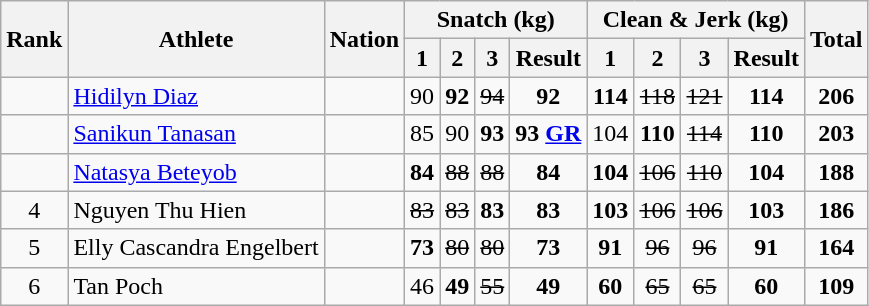<table class="wikitable sortable" style="text-align:center;">
<tr>
<th rowspan=2>Rank</th>
<th rowspan=2>Athlete</th>
<th rowspan=2>Nation</th>
<th colspan=4>Snatch (kg)</th>
<th colspan=4>Clean & Jerk (kg)</th>
<th rowspan=2>Total</th>
</tr>
<tr>
<th>1</th>
<th>2</th>
<th>3</th>
<th>Result</th>
<th>1</th>
<th>2</th>
<th>3</th>
<th>Result</th>
</tr>
<tr>
<td></td>
<td align=left><a href='#'>Hidilyn Diaz</a></td>
<td align=left></td>
<td>90</td>
<td><strong>92</strong></td>
<td><s>94</s></td>
<td><strong>92</strong></td>
<td><strong>114</strong></td>
<td><s>118</s></td>
<td><s>121</s></td>
<td><strong>114</strong></td>
<td><strong>206</strong></td>
</tr>
<tr>
<td></td>
<td align=left><a href='#'>Sanikun Tanasan</a></td>
<td align=left></td>
<td>85</td>
<td>90</td>
<td><strong>93</strong></td>
<td><strong>93</strong> <strong><a href='#'>GR</a></strong></td>
<td>104</td>
<td><strong>110</strong></td>
<td><s>114</s></td>
<td><strong>110</strong></td>
<td><strong>203</strong></td>
</tr>
<tr>
<td></td>
<td align=left><a href='#'>Natasya Beteyob</a></td>
<td align=left></td>
<td><strong>84</strong></td>
<td><s>88</s></td>
<td><s>88</s></td>
<td><strong>84</strong></td>
<td><strong>104</strong></td>
<td><s>106</s></td>
<td><s>110</s></td>
<td><strong>104</strong></td>
<td><strong>188</strong></td>
</tr>
<tr>
<td>4</td>
<td align=left>Nguyen Thu Hien</td>
<td align=left></td>
<td><s>83</s></td>
<td><s>83</s></td>
<td><strong>83</strong></td>
<td><strong>83</strong></td>
<td><strong>103</strong></td>
<td><s>106</s></td>
<td><s>106</s></td>
<td><strong>103</strong></td>
<td><strong>186</strong></td>
</tr>
<tr>
<td>5</td>
<td align=left>Elly Cascandra Engelbert</td>
<td align="left"></td>
<td><strong>73</strong></td>
<td><s>80</s></td>
<td><s>80</s></td>
<td><strong>73</strong></td>
<td><strong>91</strong></td>
<td><s>96</s></td>
<td><s>96</s></td>
<td><strong>91</strong></td>
<td><strong>164</strong></td>
</tr>
<tr>
<td>6</td>
<td align=left>Tan Poch</td>
<td align=left></td>
<td>46</td>
<td><strong>49</strong></td>
<td><s>55</s></td>
<td><strong>49</strong></td>
<td><strong>60</strong></td>
<td><s>65</s></td>
<td><s>65</s></td>
<td><strong>60</strong></td>
<td><strong>109</strong></td>
</tr>
</table>
